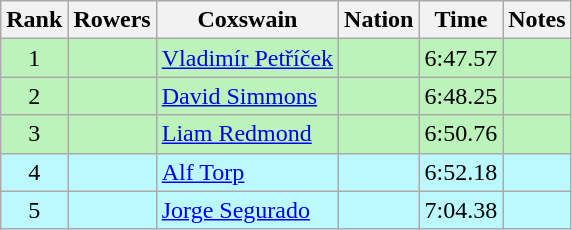<table class="wikitable sortable" style="text-align:center">
<tr>
<th>Rank</th>
<th>Rowers</th>
<th>Coxswain</th>
<th>Nation</th>
<th>Time</th>
<th>Notes</th>
</tr>
<tr bgcolor=bbf3bb>
<td>1</td>
<td align=left></td>
<td align=left><a href='#'>Vladimír Petříček</a></td>
<td align=left></td>
<td>6:47.57</td>
<td></td>
</tr>
<tr bgcolor=bbf3bb>
<td>2</td>
<td align=left></td>
<td align=left><a href='#'>David Simmons</a></td>
<td align=left></td>
<td>6:48.25</td>
<td></td>
</tr>
<tr bgcolor=bbf3bb>
<td>3</td>
<td align=left></td>
<td align=left><a href='#'>Liam Redmond</a></td>
<td align=left></td>
<td>6:50.76</td>
<td></td>
</tr>
<tr bgcolor=bbf9ff>
<td>4</td>
<td align=left></td>
<td align=left><a href='#'>Alf Torp</a></td>
<td align=left></td>
<td>6:52.18</td>
<td></td>
</tr>
<tr bgcolor=bbf9ff>
<td>5</td>
<td align=left></td>
<td align=left><a href='#'>Jorge Segurado</a></td>
<td align=left></td>
<td>7:04.38</td>
<td></td>
</tr>
</table>
